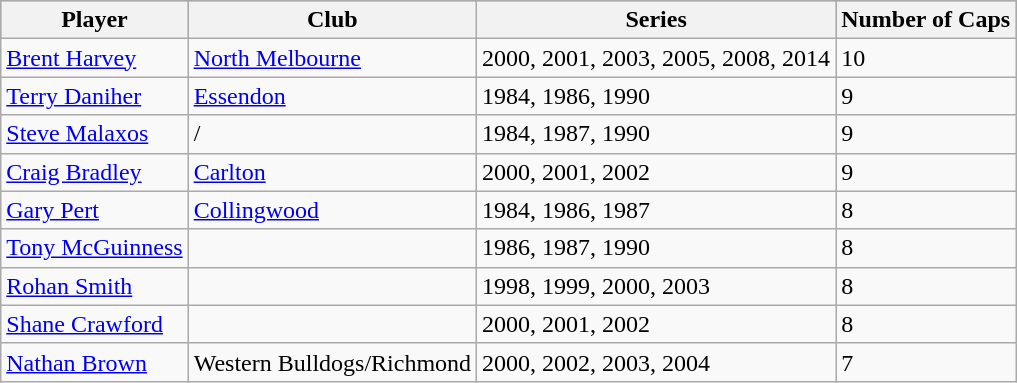<table class="wikitable">
<tr style="background:#bdb76b;">
<th>Player</th>
<th>Club</th>
<th>Series</th>
<th>Number of Caps</th>
</tr>
<tr>
<td><a href='#'>Brent Harvey</a></td>
<td><a href='#'>North Melbourne</a></td>
<td>2000, 2001, 2003, 2005, 2008, 2014</td>
<td>10</td>
</tr>
<tr>
<td><a href='#'>Terry Daniher</a></td>
<td><a href='#'>Essendon</a></td>
<td>1984, 1986, 1990</td>
<td>9</td>
</tr>
<tr>
<td><a href='#'>Steve Malaxos</a></td>
<td>/</td>
<td>1984, 1987, 1990</td>
<td>9</td>
</tr>
<tr>
<td><a href='#'>Craig Bradley</a></td>
<td><a href='#'>Carlton</a></td>
<td>2000, 2001, 2002</td>
<td>9</td>
</tr>
<tr>
<td><a href='#'>Gary Pert</a></td>
<td><a href='#'>Collingwood</a></td>
<td>1984, 1986, 1987</td>
<td>8</td>
</tr>
<tr>
<td><a href='#'>Tony McGuinness</a></td>
<td></td>
<td>1986, 1987, 1990</td>
<td>8</td>
</tr>
<tr>
<td><a href='#'>Rohan Smith</a></td>
<td></td>
<td>1998, 1999, 2000, 2003</td>
<td>8</td>
</tr>
<tr>
<td><a href='#'>Shane Crawford</a></td>
<td></td>
<td>2000, 2001, 2002</td>
<td>8</td>
</tr>
<tr>
<td><a href='#'>Nathan Brown</a></td>
<td>Western Bulldogs/Richmond</td>
<td>2000, 2002, 2003, 2004</td>
<td>7</td>
</tr>
</table>
